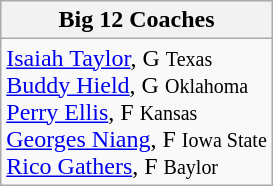<table class="wikitable" style="white-space:nowrap; ">
<tr>
<th>Big 12 Coaches</th>
</tr>
<tr>
<td><a href='#'>Isaiah Taylor</a>, G <small>Texas</small><br><a href='#'>Buddy Hield</a>, G <small>Oklahoma</small><br><a href='#'>Perry Ellis</a>, F <small>Kansas</small><br><a href='#'>Georges Niang</a>, F <small>Iowa State</small><br><a href='#'>Rico Gathers</a>, F <small>Baylor</small></td>
</tr>
</table>
